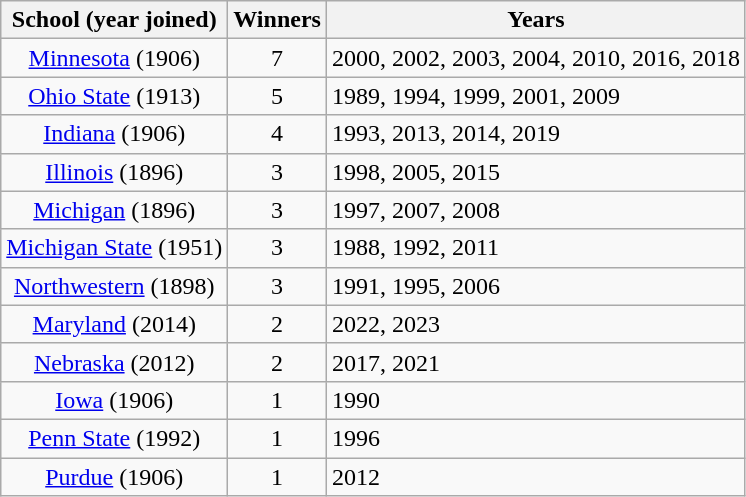<table class="wikitable">
<tr>
<th>School (year joined)</th>
<th>Winners</th>
<th>Years</th>
</tr>
<tr align=center>
<td><a href='#'>Minnesota</a> (1906)</td>
<td>7</td>
<td style="text-align:left;">2000, 2002, 2003, 2004, 2010, 2016, 2018</td>
</tr>
<tr align=center>
<td><a href='#'>Ohio State</a> (1913)</td>
<td>5</td>
<td style="text-align:left;">1989, 1994, 1999, 2001, 2009</td>
</tr>
<tr align=center>
<td><a href='#'>Indiana</a> (1906)</td>
<td>4</td>
<td style="text-align:left;">1993, 2013, 2014, 2019</td>
</tr>
<tr align=center>
<td><a href='#'>Illinois</a> (1896)</td>
<td>3</td>
<td style="text-align:left;">1998, 2005, 2015</td>
</tr>
<tr align=center>
<td><a href='#'>Michigan</a> (1896)</td>
<td>3</td>
<td style="text-align:left;">1997, 2007, 2008</td>
</tr>
<tr align=center>
<td><a href='#'>Michigan State</a> (1951)</td>
<td>3</td>
<td style="text-align:left;">1988, 1992, 2011</td>
</tr>
<tr align=center>
<td><a href='#'>Northwestern</a> (1898)</td>
<td>3</td>
<td style="text-align:left;">1991, 1995, 2006</td>
</tr>
<tr align=center>
<td><a href='#'>Maryland</a> (2014)</td>
<td>2</td>
<td style="text-align:left;">2022, 2023</td>
</tr>
<tr align=center>
<td><a href='#'>Nebraska</a> (2012)</td>
<td>2</td>
<td style="text-align:left;">2017, 2021</td>
</tr>
<tr align=center>
<td><a href='#'>Iowa</a> (1906)</td>
<td>1</td>
<td style="text-align:left;">1990</td>
</tr>
<tr align=center>
<td><a href='#'>Penn State</a> (1992)</td>
<td>1</td>
<td style="text-align:left;">1996</td>
</tr>
<tr align=center>
<td><a href='#'>Purdue</a> (1906)</td>
<td>1</td>
<td style="text-align:left;">2012</td>
</tr>
</table>
